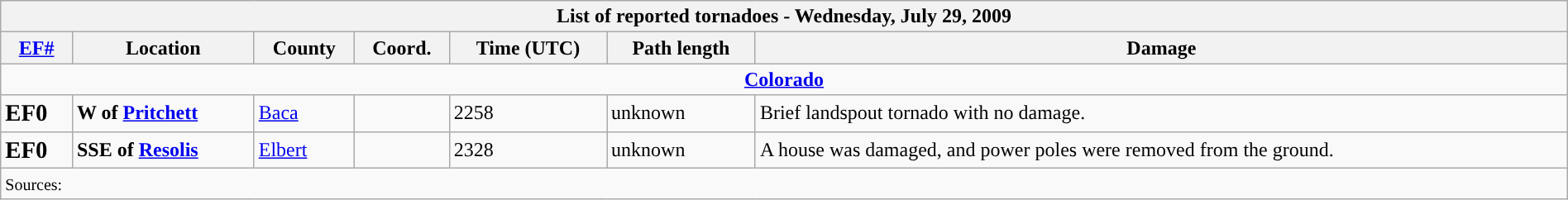<table class="wikitable collapsible" style="width:100%;">
<tr>
<th colspan="7">List of reported tornadoes - Wednesday, July 29, 2009</th>
</tr>
<tr>
<th><a href='#'>EF#</a></th>
<th>Location</th>
<th>County</th>
<th>Coord.</th>
<th>Time (UTC)</th>
<th>Path length</th>
<th>Damage</th>
</tr>
<tr>
<td colspan="7" style="text-align:center;"><strong><a href='#'>Colorado</a></strong></td>
</tr>
<tr>
<td><big><strong>EF0</strong></big></td>
<td><strong>W of <a href='#'>Pritchett</a></strong></td>
<td><a href='#'>Baca</a></td>
<td></td>
<td>2258</td>
<td>unknown</td>
<td>Brief landspout tornado with no damage.</td>
</tr>
<tr>
<td><big><strong>EF0</strong></big></td>
<td><strong>SSE of <a href='#'>Resolis</a></strong></td>
<td><a href='#'>Elbert</a></td>
<td></td>
<td>2328</td>
<td>unknown</td>
<td>A house was damaged, and power poles were removed from the ground.</td>
</tr>
<tr>
<td colspan="7"><small>Sources: </small></td>
</tr>
</table>
